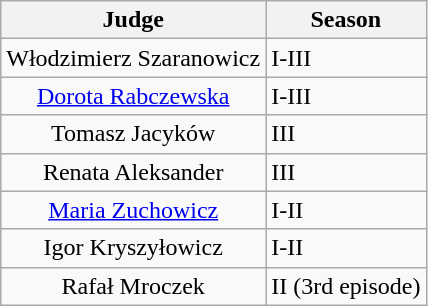<table class="sortable wikitable">
<tr>
<th>Judge</th>
<th>Season</th>
</tr>
<tr -->
<td align="center">Włodzimierz Szaranowicz</td>
<td>I-III</td>
</tr>
<tr -->
<td align="center"><a href='#'>Dorota Rabczewska</a></td>
<td>I-III</td>
</tr>
<tr -->
<td align="center">Tomasz Jacyków</td>
<td>III</td>
</tr>
<tr -->
<td align="center">Renata Aleksander</td>
<td>III</td>
</tr>
<tr -->
<td align="center"><a href='#'>Maria Zuchowicz</a></td>
<td>I-II</td>
</tr>
<tr -->
<td align="center">Igor Kryszyłowicz</td>
<td>I-II</td>
</tr>
<tr>
<td align="center">Rafał Mroczek</td>
<td>II (3rd episode)</td>
</tr>
</table>
